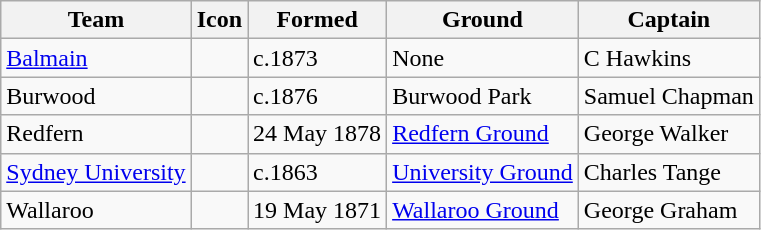<table class="wikitable">
<tr>
<th>Team</th>
<th>Icon</th>
<th>Formed</th>
<th>Ground</th>
<th>Captain</th>
</tr>
<tr>
<td><a href='#'>Balmain</a></td>
<td></td>
<td>c.1873</td>
<td>None</td>
<td>C Hawkins</td>
</tr>
<tr>
<td>Burwood</td>
<td></td>
<td>c.1876</td>
<td>Burwood Park</td>
<td>Samuel Chapman</td>
</tr>
<tr>
<td>Redfern</td>
<td></td>
<td>24 May 1878</td>
<td><a href='#'>Redfern Ground</a></td>
<td>George Walker</td>
</tr>
<tr>
<td><a href='#'>Sydney University</a></td>
<td></td>
<td>c.1863</td>
<td><a href='#'>University Ground</a></td>
<td>Charles Tange</td>
</tr>
<tr>
<td>Wallaroo</td>
<td></td>
<td>19 May 1871</td>
<td><a href='#'>Wallaroo Ground</a></td>
<td>George Graham</td>
</tr>
</table>
